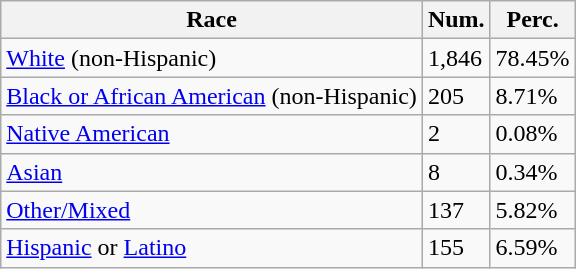<table class="wikitable">
<tr>
<th>Race</th>
<th>Num.</th>
<th>Perc.</th>
</tr>
<tr>
<td><a href='#'>White</a> (non-Hispanic)</td>
<td>1,846</td>
<td>78.45%</td>
</tr>
<tr>
<td><a href='#'>Black or African American</a> (non-Hispanic)</td>
<td>205</td>
<td>8.71%</td>
</tr>
<tr>
<td><a href='#'>Native American</a></td>
<td>2</td>
<td>0.08%</td>
</tr>
<tr>
<td><a href='#'>Asian</a></td>
<td>8</td>
<td>0.34%</td>
</tr>
<tr>
<td><a href='#'>Other/Mixed</a></td>
<td>137</td>
<td>5.82%</td>
</tr>
<tr>
<td><a href='#'>Hispanic</a> or <a href='#'>Latino</a></td>
<td>155</td>
<td>6.59%</td>
</tr>
</table>
